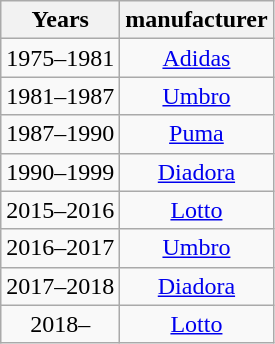<table class="wikitable" style="text-align: center">
<tr>
<th>Years</th>
<th>manufacturer</th>
</tr>
<tr>
<td>1975–1981</td>
<td><a href='#'>Adidas</a></td>
</tr>
<tr>
<td>1981–1987</td>
<td><a href='#'>Umbro</a></td>
</tr>
<tr>
<td>1987–1990</td>
<td><a href='#'>Puma</a></td>
</tr>
<tr>
<td>1990–1999</td>
<td><a href='#'>Diadora</a></td>
</tr>
<tr>
<td>2015–2016</td>
<td><a href='#'>Lotto</a></td>
</tr>
<tr>
<td>2016–2017</td>
<td><a href='#'>Umbro</a></td>
</tr>
<tr>
<td>2017–2018</td>
<td><a href='#'>Diadora</a></td>
</tr>
<tr>
<td>2018–</td>
<td><a href='#'>Lotto</a></td>
</tr>
</table>
